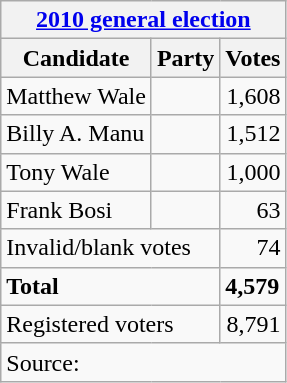<table class="wikitable" style="text-align:left">
<tr>
<th colspan="3"><a href='#'>2010 general election</a></th>
</tr>
<tr>
<th>Candidate</th>
<th>Party</th>
<th>Votes</th>
</tr>
<tr>
<td>Matthew Wale</td>
<td></td>
<td align="right">1,608</td>
</tr>
<tr>
<td>Billy A. Manu</td>
<td></td>
<td align="right">1,512</td>
</tr>
<tr>
<td>Tony Wale</td>
<td></td>
<td align="right">1,000</td>
</tr>
<tr>
<td>Frank Bosi</td>
<td></td>
<td align="right">63</td>
</tr>
<tr>
<td colspan="2">Invalid/blank votes</td>
<td align="right">74</td>
</tr>
<tr>
<td colspan="2"><strong>Total</strong></td>
<td><strong>4,579</strong></td>
</tr>
<tr>
<td colspan="2">Registered voters</td>
<td align="right">8,791</td>
</tr>
<tr>
<td colspan="3">Source: </td>
</tr>
</table>
